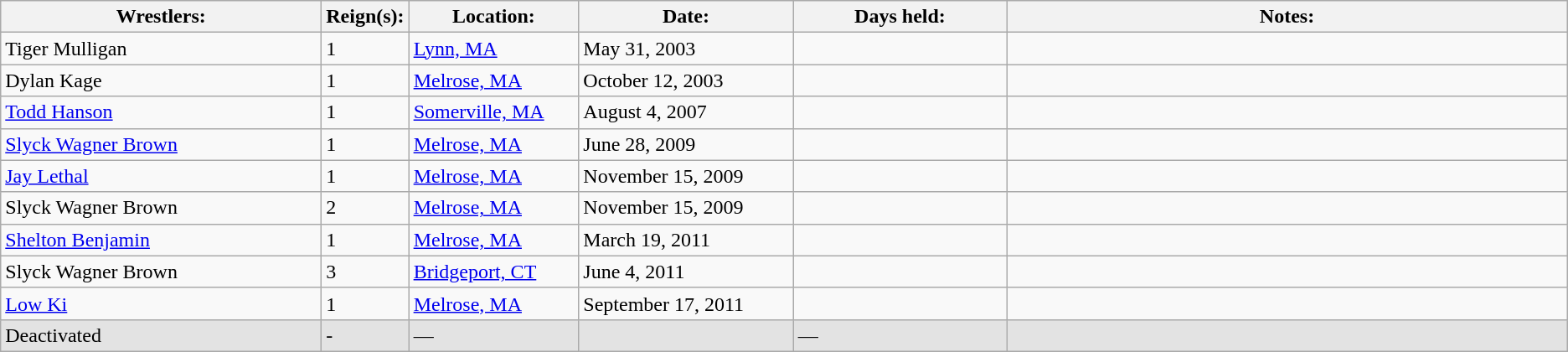<table class="wikitable">
<tr>
<th width=21%><strong>Wrestlers:</strong></th>
<th width=3%><strong>Reign(s):</strong></th>
<th width=11%><strong>Location:</strong></th>
<th width=14%><strong>Date:</strong></th>
<th width=14%><strong>Days held:</strong></th>
<th width=40%><strong>Notes:</strong></th>
</tr>
<tr>
<td>Tiger Mulligan</td>
<td>1</td>
<td><a href='#'>Lynn, MA</a></td>
<td>May 31, 2003</td>
<td></td>
<td></td>
</tr>
<tr>
<td>Dylan Kage</td>
<td>1</td>
<td><a href='#'>Melrose, MA</a></td>
<td>October 12, 2003</td>
<td></td>
<td></td>
</tr>
<tr>
<td><a href='#'>Todd Hanson</a></td>
<td>1</td>
<td><a href='#'>Somerville, MA</a></td>
<td>August 4, 2007</td>
<td></td>
</tr>
<tr>
<td><a href='#'>Slyck Wagner Brown</a></td>
<td>1</td>
<td><a href='#'>Melrose, MA</a></td>
<td>June 28, 2009</td>
<td></td>
<td></td>
</tr>
<tr>
<td><a href='#'>Jay Lethal</a></td>
<td>1</td>
<td><a href='#'>Melrose, MA</a></td>
<td>November 15, 2009</td>
<td></td>
<td></td>
</tr>
<tr>
<td>Slyck Wagner Brown</td>
<td>2</td>
<td><a href='#'>Melrose, MA</a></td>
<td>November 15, 2009</td>
<td></td>
<td></td>
</tr>
<tr>
<td><a href='#'>Shelton Benjamin</a></td>
<td>1</td>
<td><a href='#'>Melrose, MA</a></td>
<td>March 19, 2011</td>
<td></td>
<td></td>
</tr>
<tr>
<td>Slyck Wagner Brown</td>
<td>3</td>
<td><a href='#'>Bridgeport, CT</a></td>
<td>June 4, 2011</td>
<td></td>
<td></td>
</tr>
<tr>
<td><a href='#'>Low Ki</a></td>
<td>1</td>
<td><a href='#'>Melrose, MA</a></td>
<td>September 17, 2011</td>
<td></td>
<td></td>
</tr>
<tr style="background-color:#e3e3e3">
<td>Deactivated</td>
<td>-</td>
<td>—</td>
<td></td>
<td>—</td>
<td></td>
</tr>
</table>
